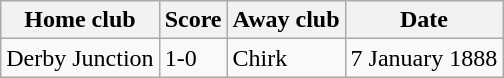<table class="wikitable">
<tr>
<th>Home club</th>
<th>Score</th>
<th>Away club</th>
<th>Date</th>
</tr>
<tr>
<td>Derby Junction</td>
<td>1-0</td>
<td>Chirk </td>
<td>7 January 1888</td>
</tr>
</table>
